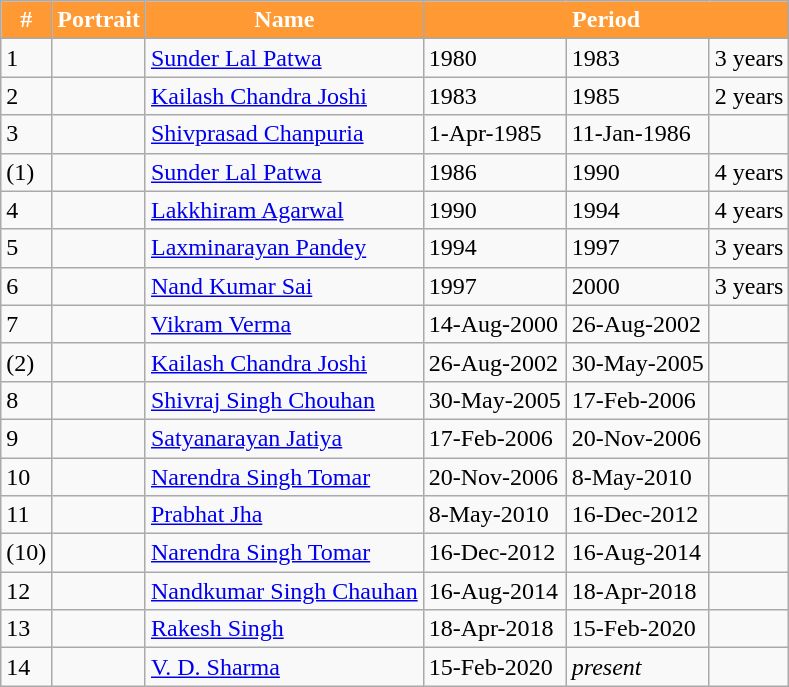<table class="wikitable">
<tr>
<th style="background-color:#FF9933; color:white">#</th>
<th style="background-color:#FF9933; color:white">Portrait</th>
<th style="background-color:#FF9933; color:white">Name</th>
<th colspan="3" style="background-color:#FF9933; color:white">Period</th>
</tr>
<tr>
<td>1</td>
<td></td>
<td><a href='#'>Sunder Lal Patwa</a></td>
<td>1980</td>
<td>1983</td>
<td>3 years</td>
</tr>
<tr>
<td>2</td>
<td></td>
<td><a href='#'>Kailash Chandra Joshi</a></td>
<td>1983</td>
<td>1985</td>
<td>2 years</td>
</tr>
<tr>
<td>3</td>
<td></td>
<td><a href='#'>Shivprasad Chanpuria</a></td>
<td>1-Apr-1985</td>
<td>11-Jan-1986</td>
<td></td>
</tr>
<tr>
<td>(1)</td>
<td></td>
<td><a href='#'>Sunder Lal Patwa</a></td>
<td>1986</td>
<td>1990</td>
<td>4 years</td>
</tr>
<tr>
<td>4</td>
<td></td>
<td><a href='#'>Lakkhiram Agarwal</a></td>
<td>1990</td>
<td>1994</td>
<td>4 years</td>
</tr>
<tr>
<td>5</td>
<td></td>
<td><a href='#'>Laxminarayan Pandey</a></td>
<td>1994</td>
<td>1997</td>
<td>3 years</td>
</tr>
<tr>
<td>6</td>
<td></td>
<td><a href='#'>Nand Kumar Sai</a></td>
<td>1997</td>
<td>2000</td>
<td>3 years</td>
</tr>
<tr>
<td>7</td>
<td></td>
<td><a href='#'>Vikram Verma</a></td>
<td>14-Aug-2000</td>
<td>26-Aug-2002</td>
<td></td>
</tr>
<tr>
<td>(2)</td>
<td></td>
<td><a href='#'>Kailash Chandra Joshi</a></td>
<td>26-Aug-2002</td>
<td>30-May-2005</td>
<td></td>
</tr>
<tr>
<td>8</td>
<td></td>
<td><a href='#'>Shivraj Singh Chouhan</a></td>
<td>30-May-2005</td>
<td>17-Feb-2006</td>
<td></td>
</tr>
<tr>
<td>9</td>
<td></td>
<td><a href='#'>Satyanarayan Jatiya</a></td>
<td>17-Feb-2006</td>
<td>20-Nov-2006</td>
<td></td>
</tr>
<tr>
<td>10</td>
<td></td>
<td><a href='#'>Narendra Singh Tomar</a></td>
<td>20-Nov-2006</td>
<td>8-May-2010</td>
<td></td>
</tr>
<tr>
<td>11</td>
<td></td>
<td><a href='#'>Prabhat Jha</a></td>
<td>8-May-2010</td>
<td>16-Dec-2012</td>
<td></td>
</tr>
<tr>
<td>(10)</td>
<td></td>
<td><a href='#'>Narendra Singh Tomar</a></td>
<td>16-Dec-2012</td>
<td>16-Aug-2014</td>
<td></td>
</tr>
<tr>
<td>12</td>
<td></td>
<td><a href='#'>Nandkumar Singh Chauhan</a></td>
<td>16-Aug-2014</td>
<td>18-Apr-2018</td>
<td></td>
</tr>
<tr>
<td>13</td>
<td></td>
<td><a href='#'>Rakesh Singh</a></td>
<td>18-Apr-2018</td>
<td>15-Feb-2020</td>
<td></td>
</tr>
<tr>
<td>14</td>
<td></td>
<td><a href='#'>V. D. Sharma</a></td>
<td>15-Feb-2020</td>
<td><em>present</em></td>
<td></td>
</tr>
</table>
